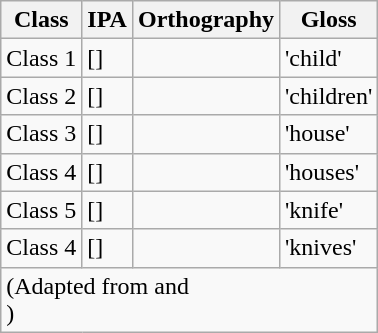<table class="wikitable">
<tr>
<th>Class</th>
<th>IPA</th>
<th>Orthography</th>
<th>Gloss</th>
</tr>
<tr>
<td>Class 1</td>
<td>[]</td>
<td></td>
<td>'child'</td>
</tr>
<tr>
<td>Class 2</td>
<td>[]</td>
<td></td>
<td>'children'</td>
</tr>
<tr>
<td>Class 3</td>
<td>[]</td>
<td></td>
<td>'house'</td>
</tr>
<tr>
<td>Class 4</td>
<td>[]</td>
<td></td>
<td>'houses'</td>
</tr>
<tr>
<td>Class 5</td>
<td>[]</td>
<td></td>
<td>'knife'</td>
</tr>
<tr>
<td>Class 4</td>
<td>[]</td>
<td></td>
<td>'knives'</td>
</tr>
<tr>
<td colspan="4">(Adapted from  and<br>)</td>
</tr>
</table>
